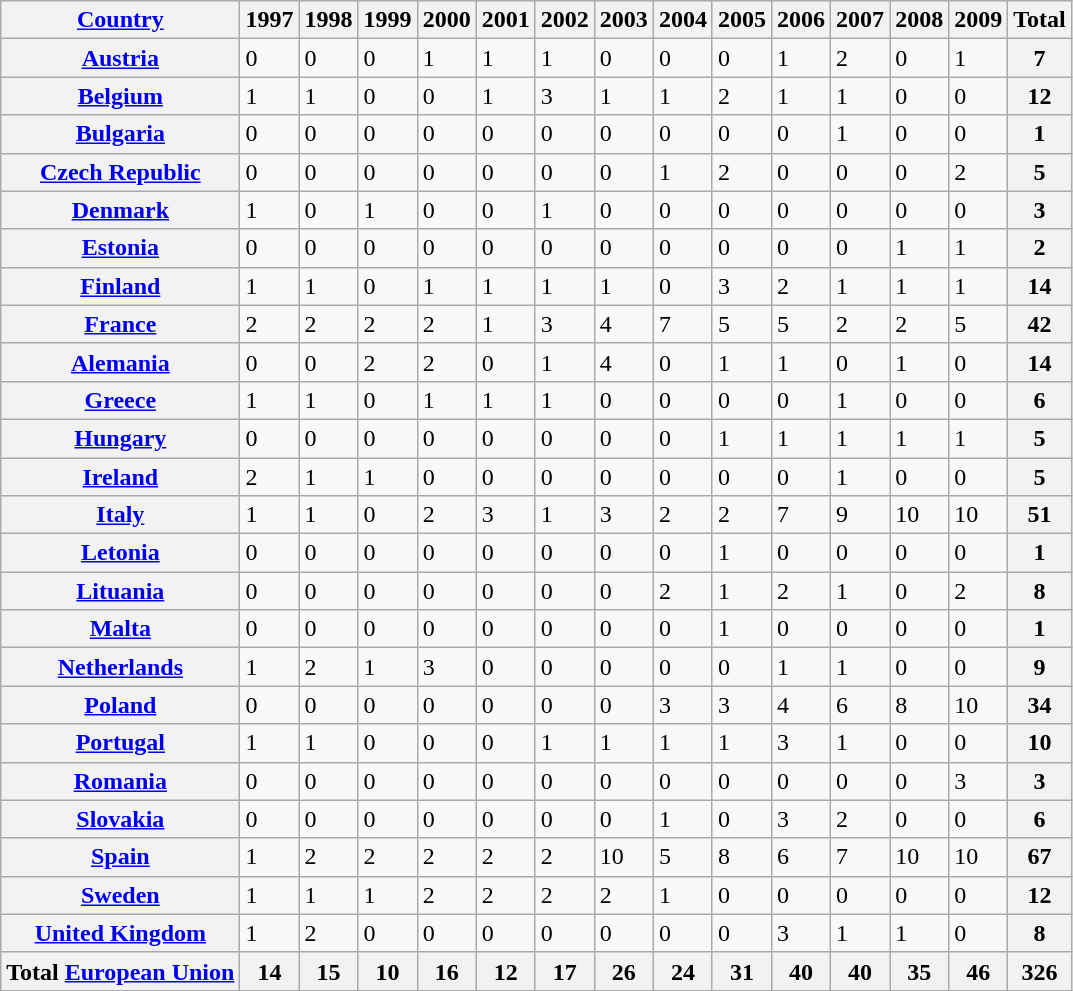<table class="wikitable">
<tr>
<th><a href='#'>Country</a></th>
<th>1997</th>
<th>1998</th>
<th>1999</th>
<th>2000</th>
<th>2001</th>
<th>2002</th>
<th>2003</th>
<th>2004</th>
<th>2005</th>
<th>2006</th>
<th>2007</th>
<th>2008</th>
<th>2009</th>
<th>Total</th>
</tr>
<tr>
<th><a href='#'>Austria</a></th>
<td>0</td>
<td>0</td>
<td>0</td>
<td>1</td>
<td>1</td>
<td>1</td>
<td>0</td>
<td>0</td>
<td>0</td>
<td>1</td>
<td>2</td>
<td>0</td>
<td>1</td>
<th>7</th>
</tr>
<tr>
<th><a href='#'>Belgium</a></th>
<td>1</td>
<td>1</td>
<td>0</td>
<td>0</td>
<td>1</td>
<td>3</td>
<td>1</td>
<td>1</td>
<td>2</td>
<td>1</td>
<td>1</td>
<td>0</td>
<td>0</td>
<th>12</th>
</tr>
<tr>
<th><a href='#'>Bulgaria</a></th>
<td>0</td>
<td>0</td>
<td>0</td>
<td>0</td>
<td>0</td>
<td>0</td>
<td>0</td>
<td>0</td>
<td>0</td>
<td>0</td>
<td>1</td>
<td>0</td>
<td>0</td>
<th>1</th>
</tr>
<tr>
<th><a href='#'>Czech Republic</a></th>
<td>0</td>
<td>0</td>
<td>0</td>
<td>0</td>
<td>0</td>
<td>0</td>
<td>0</td>
<td>1</td>
<td>2</td>
<td>0</td>
<td>0</td>
<td>0</td>
<td>2</td>
<th>5</th>
</tr>
<tr>
<th><a href='#'>Denmark</a></th>
<td>1</td>
<td>0</td>
<td>1</td>
<td>0</td>
<td>0</td>
<td>1</td>
<td>0</td>
<td>0</td>
<td>0</td>
<td>0</td>
<td>0</td>
<td>0</td>
<td>0</td>
<th>3</th>
</tr>
<tr>
<th><a href='#'>Estonia</a></th>
<td>0</td>
<td>0</td>
<td>0</td>
<td>0</td>
<td>0</td>
<td>0</td>
<td>0</td>
<td>0</td>
<td>0</td>
<td>0</td>
<td>0</td>
<td>1</td>
<td>1</td>
<th>2</th>
</tr>
<tr>
<th><a href='#'>Finland</a></th>
<td>1</td>
<td>1</td>
<td>0</td>
<td>1</td>
<td>1</td>
<td>1</td>
<td>1</td>
<td>0</td>
<td>3</td>
<td>2</td>
<td>1</td>
<td>1</td>
<td>1</td>
<th>14</th>
</tr>
<tr>
<th><a href='#'>France</a></th>
<td>2</td>
<td>2</td>
<td>2</td>
<td>2</td>
<td>1</td>
<td>3</td>
<td>4</td>
<td>7</td>
<td>5</td>
<td>5</td>
<td>2</td>
<td>2</td>
<td>5</td>
<th>42</th>
</tr>
<tr>
<th><a href='#'>Alemania</a></th>
<td>0</td>
<td>0</td>
<td>2</td>
<td>2</td>
<td>0</td>
<td>1</td>
<td>4</td>
<td>0</td>
<td>1</td>
<td>1</td>
<td>0</td>
<td>1</td>
<td>0</td>
<th>14</th>
</tr>
<tr>
<th><a href='#'>Greece</a></th>
<td>1</td>
<td>1</td>
<td>0</td>
<td>1</td>
<td>1</td>
<td>1</td>
<td>0</td>
<td>0</td>
<td>0</td>
<td>0</td>
<td>1</td>
<td>0</td>
<td>0</td>
<th>6</th>
</tr>
<tr>
<th><a href='#'>Hungary</a></th>
<td>0</td>
<td>0</td>
<td>0</td>
<td>0</td>
<td>0</td>
<td>0</td>
<td>0</td>
<td>0</td>
<td>1</td>
<td>1</td>
<td>1</td>
<td>1</td>
<td>1</td>
<th>5</th>
</tr>
<tr>
<th><a href='#'>Ireland</a></th>
<td>2</td>
<td>1</td>
<td>1</td>
<td>0</td>
<td>0</td>
<td>0</td>
<td>0</td>
<td>0</td>
<td>0</td>
<td>0</td>
<td>1</td>
<td>0</td>
<td>0</td>
<th>5</th>
</tr>
<tr>
<th><a href='#'>Italy</a></th>
<td>1</td>
<td>1</td>
<td>0</td>
<td>2</td>
<td>3</td>
<td>1</td>
<td>3</td>
<td>2</td>
<td>2</td>
<td>7</td>
<td>9</td>
<td>10</td>
<td>10</td>
<th>51</th>
</tr>
<tr>
<th><a href='#'>Letonia</a></th>
<td>0</td>
<td>0</td>
<td>0</td>
<td>0</td>
<td>0</td>
<td>0</td>
<td>0</td>
<td>0</td>
<td>1</td>
<td>0</td>
<td>0</td>
<td>0</td>
<td>0</td>
<th>1</th>
</tr>
<tr>
<th><a href='#'>Lituania</a></th>
<td>0</td>
<td>0</td>
<td>0</td>
<td>0</td>
<td>0</td>
<td>0</td>
<td>0</td>
<td>2</td>
<td>1</td>
<td>2</td>
<td>1</td>
<td>0</td>
<td>2</td>
<th>8</th>
</tr>
<tr>
<th><a href='#'>Malta</a></th>
<td>0</td>
<td>0</td>
<td>0</td>
<td>0</td>
<td>0</td>
<td>0</td>
<td>0</td>
<td>0</td>
<td>1</td>
<td>0</td>
<td>0</td>
<td>0</td>
<td>0</td>
<th>1</th>
</tr>
<tr>
<th><a href='#'>Netherlands</a></th>
<td>1</td>
<td>2</td>
<td>1</td>
<td>3</td>
<td>0</td>
<td>0</td>
<td>0</td>
<td>0</td>
<td>0</td>
<td>1</td>
<td>1</td>
<td>0</td>
<td>0</td>
<th>9</th>
</tr>
<tr>
<th><a href='#'>Poland</a></th>
<td>0</td>
<td>0</td>
<td>0</td>
<td>0</td>
<td>0</td>
<td>0</td>
<td>0</td>
<td>3</td>
<td>3</td>
<td>4</td>
<td>6</td>
<td>8</td>
<td>10</td>
<th>34</th>
</tr>
<tr>
<th><a href='#'>Portugal</a></th>
<td>1</td>
<td>1</td>
<td>0</td>
<td>0</td>
<td>0</td>
<td>1</td>
<td>1</td>
<td>1</td>
<td>1</td>
<td>3</td>
<td>1</td>
<td>0</td>
<td>0</td>
<th>10</th>
</tr>
<tr>
<th><a href='#'>Romania</a></th>
<td>0</td>
<td>0</td>
<td>0</td>
<td>0</td>
<td>0</td>
<td>0</td>
<td>0</td>
<td>0</td>
<td>0</td>
<td>0</td>
<td>0</td>
<td>0</td>
<td>3</td>
<th>3</th>
</tr>
<tr>
<th><a href='#'>Slovakia</a></th>
<td>0</td>
<td>0</td>
<td>0</td>
<td>0</td>
<td>0</td>
<td>0</td>
<td>0</td>
<td>1</td>
<td>0</td>
<td>3</td>
<td>2</td>
<td>0</td>
<td>0</td>
<th>6</th>
</tr>
<tr>
<th><a href='#'>Spain</a></th>
<td>1</td>
<td>2</td>
<td>2</td>
<td>2</td>
<td>2</td>
<td>2</td>
<td>10</td>
<td>5</td>
<td>8</td>
<td>6</td>
<td>7</td>
<td>10</td>
<td>10</td>
<th>67</th>
</tr>
<tr>
<th><a href='#'>Sweden</a></th>
<td>1</td>
<td>1</td>
<td>1</td>
<td>2</td>
<td>2</td>
<td>2</td>
<td>2</td>
<td>1</td>
<td>0</td>
<td>0</td>
<td>0</td>
<td>0</td>
<td>0</td>
<th>12</th>
</tr>
<tr>
<th><a href='#'>United Kingdom</a></th>
<td>1</td>
<td>2</td>
<td>0</td>
<td>0</td>
<td>0</td>
<td>0</td>
<td>0</td>
<td>0</td>
<td>0</td>
<td>3</td>
<td>1</td>
<td>1</td>
<td>0</td>
<th>8</th>
</tr>
<tr>
<th>Total <a href='#'>European Union</a></th>
<th>14</th>
<th>15</th>
<th>10</th>
<th>16</th>
<th>12</th>
<th>17</th>
<th>26</th>
<th>24</th>
<th>31</th>
<th>40</th>
<th>40</th>
<th>35</th>
<th>46</th>
<th>326</th>
</tr>
</table>
